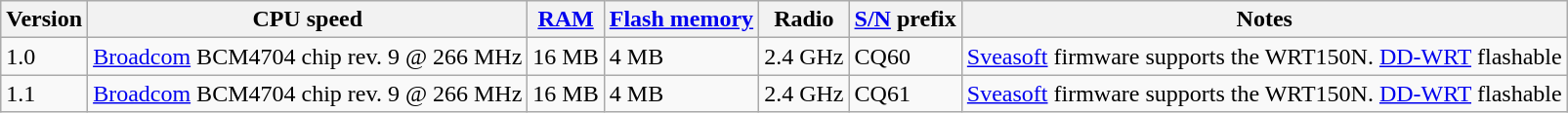<table class="wikitable">
<tr>
<th>Version</th>
<th>CPU speed</th>
<th><a href='#'>RAM</a></th>
<th><a href='#'>Flash memory</a></th>
<th>Radio</th>
<th><a href='#'>S/N</a> prefix</th>
<th>Notes</th>
</tr>
<tr>
<td>1.0</td>
<td><a href='#'>Broadcom</a> BCM4704 chip rev. 9 @ 266 MHz</td>
<td>16 MB</td>
<td>4 MB</td>
<td>2.4 GHz</td>
<td>CQ60</td>
<td><a href='#'>Sveasoft</a> firmware supports the WRT150N. <a href='#'>DD-WRT</a> flashable</td>
</tr>
<tr>
<td>1.1</td>
<td><a href='#'>Broadcom</a> BCM4704 chip rev. 9 @ 266 MHz</td>
<td>16 MB</td>
<td>4 MB</td>
<td>2.4 GHz</td>
<td>CQ61</td>
<td><a href='#'>Sveasoft</a> firmware supports the WRT150N. <a href='#'>DD-WRT</a> flashable</td>
</tr>
</table>
